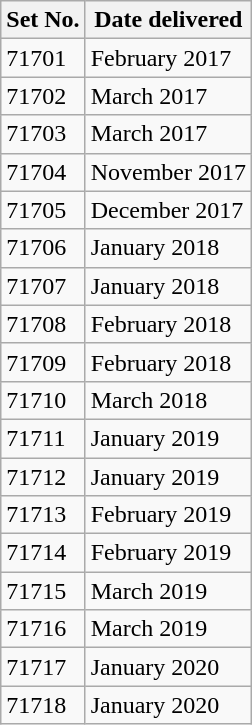<table class="wikitable">
<tr>
<th>Set No.</th>
<th>Date delivered</th>
</tr>
<tr>
<td>71701</td>
<td>February 2017</td>
</tr>
<tr>
<td>71702</td>
<td>March 2017</td>
</tr>
<tr>
<td>71703</td>
<td>March 2017</td>
</tr>
<tr>
<td>71704</td>
<td>November 2017</td>
</tr>
<tr>
<td>71705</td>
<td>December 2017</td>
</tr>
<tr>
<td>71706</td>
<td>January 2018</td>
</tr>
<tr>
<td>71707</td>
<td>January 2018</td>
</tr>
<tr>
<td>71708</td>
<td>February 2018</td>
</tr>
<tr>
<td>71709</td>
<td>February 2018</td>
</tr>
<tr>
<td>71710</td>
<td>March 2018</td>
</tr>
<tr>
<td>71711</td>
<td>January 2019</td>
</tr>
<tr>
<td>71712</td>
<td>January 2019</td>
</tr>
<tr>
<td>71713</td>
<td>February 2019</td>
</tr>
<tr>
<td>71714</td>
<td>February 2019</td>
</tr>
<tr>
<td>71715</td>
<td>March 2019</td>
</tr>
<tr>
<td>71716</td>
<td>March 2019</td>
</tr>
<tr>
<td>71717</td>
<td>January 2020</td>
</tr>
<tr>
<td>71718</td>
<td>January 2020</td>
</tr>
</table>
